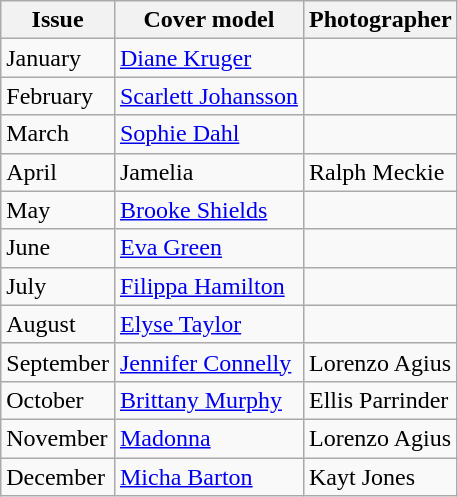<table class="sortable wikitable">
<tr>
<th>Issue</th>
<th>Cover model</th>
<th>Photographer</th>
</tr>
<tr>
<td>January</td>
<td><a href='#'>Diane Kruger</a></td>
<td></td>
</tr>
<tr>
<td>February</td>
<td><a href='#'>Scarlett Johansson</a></td>
<td></td>
</tr>
<tr>
<td>March</td>
<td><a href='#'>Sophie Dahl</a></td>
<td></td>
</tr>
<tr>
<td>April</td>
<td>Jamelia</td>
<td>Ralph Meckie</td>
</tr>
<tr>
<td>May</td>
<td><a href='#'>Brooke Shields</a></td>
<td></td>
</tr>
<tr>
<td>June</td>
<td><a href='#'>Eva Green</a></td>
<td></td>
</tr>
<tr>
<td>July</td>
<td><a href='#'>Filippa Hamilton</a></td>
<td></td>
</tr>
<tr>
<td>August</td>
<td><a href='#'>Elyse Taylor</a></td>
<td></td>
</tr>
<tr>
<td>September</td>
<td><a href='#'>Jennifer Connelly</a></td>
<td>Lorenzo Agius</td>
</tr>
<tr>
<td>October</td>
<td><a href='#'>Brittany Murphy</a></td>
<td>Ellis Parrinder</td>
</tr>
<tr>
<td>November</td>
<td><a href='#'>Madonna</a></td>
<td>Lorenzo Agius</td>
</tr>
<tr>
<td>December</td>
<td><a href='#'>Micha Barton</a></td>
<td>Kayt Jones</td>
</tr>
</table>
